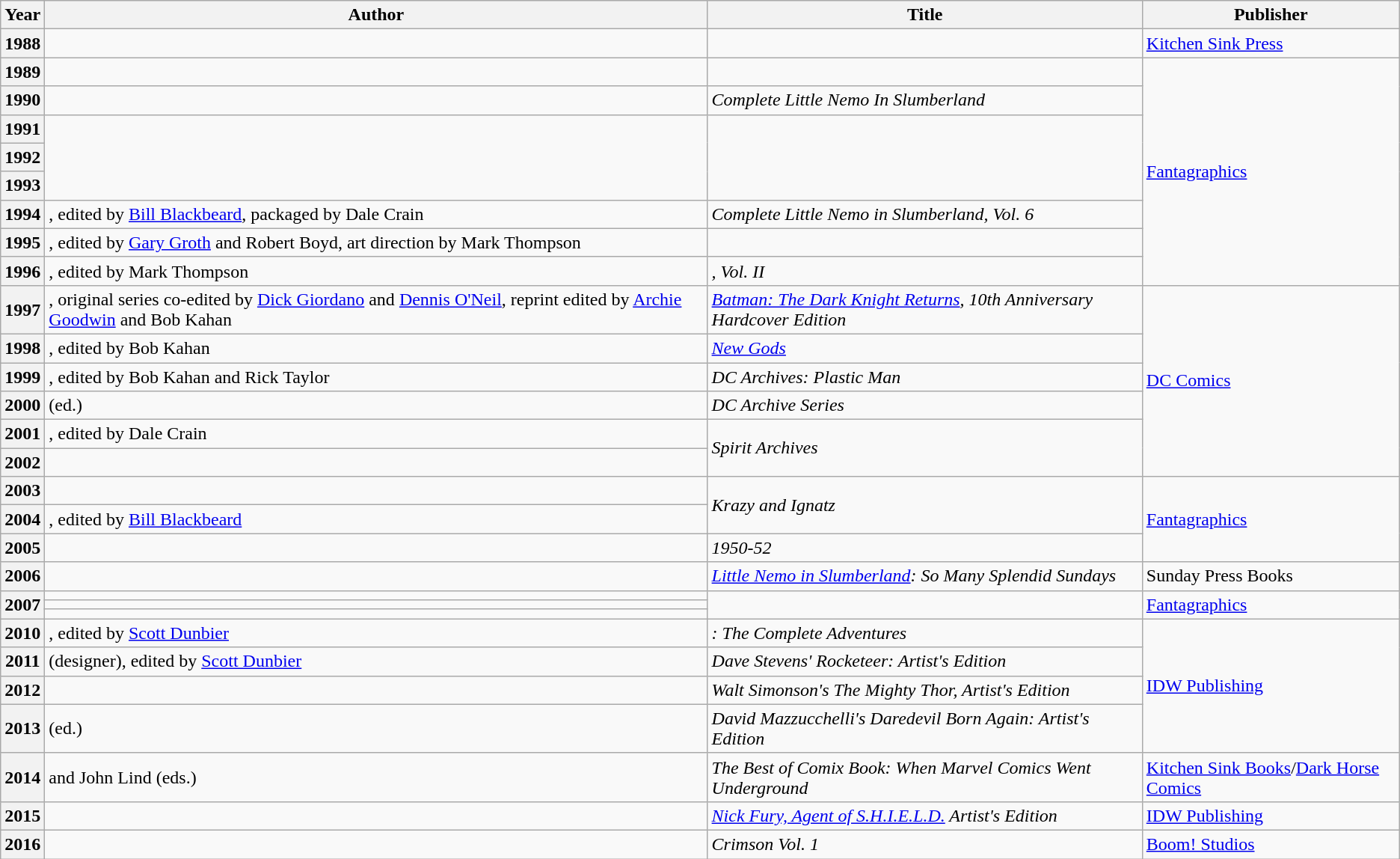<table class="wikitable sortable mw-collapsible">
<tr>
<th>Year</th>
<th>Author</th>
<th>Title</th>
<th>Publisher</th>
</tr>
<tr>
<th>1988</th>
<td></td>
<td><em></em></td>
<td><a href='#'>Kitchen Sink Press</a></td>
</tr>
<tr>
<th>1989</th>
<td></td>
<td><em></em></td>
<td rowspan="8"><a href='#'>Fantagraphics</a></td>
</tr>
<tr>
<th>1990</th>
<td></td>
<td><em>Complete Little Nemo In Slumberland</em></td>
</tr>
<tr>
<th>1991</th>
<td rowspan="3"></td>
<td rowspan="3"><em></em></td>
</tr>
<tr>
<th>1992</th>
</tr>
<tr>
<th>1993</th>
</tr>
<tr>
<th>1994</th>
<td>, edited by <a href='#'>Bill Blackbeard</a>, packaged by Dale Crain</td>
<td><em>Complete Little Nemo in Slumberland, Vol. 6</em></td>
</tr>
<tr>
<th>1995</th>
<td>, edited by <a href='#'>Gary Groth</a> and Robert Boyd, art direction by Mark Thompson</td>
<td><em></em></td>
</tr>
<tr>
<th>1996</th>
<td>, edited by Mark Thompson</td>
<td><em>, Vol. II</em></td>
</tr>
<tr>
<th>1997</th>
<td>, original series co-edited by <a href='#'>Dick Giordano</a> and <a href='#'>Dennis O'Neil</a>, reprint edited by <a href='#'>Archie Goodwin</a> and Bob Kahan</td>
<td><em><a href='#'>Batman: The Dark Knight Returns</a>, 10th Anniversary Hardcover Edition</em></td>
<td rowspan="6"><a href='#'>DC Comics</a></td>
</tr>
<tr>
<th>1998</th>
<td>, edited by Bob Kahan</td>
<td><em><a href='#'>New Gods</a></em></td>
</tr>
<tr>
<th>1999</th>
<td>, edited by Bob Kahan and Rick Taylor</td>
<td><em>DC Archives: Plastic Man</em></td>
</tr>
<tr>
<th>2000</th>
<td> (ed.)</td>
<td><em>DC Archive Series</em></td>
</tr>
<tr>
<th>2001</th>
<td>, edited by Dale Crain</td>
<td rowspan="2"><em>Spirit Archives</em></td>
</tr>
<tr>
<th>2002</th>
<td></td>
</tr>
<tr>
<th>2003</th>
<td></td>
<td rowspan="2"><em>Krazy and Ignatz</em></td>
<td rowspan="3"><a href='#'>Fantagraphics</a></td>
</tr>
<tr>
<th>2004</th>
<td>, edited by <a href='#'>Bill Blackbeard</a></td>
</tr>
<tr>
<th>2005</th>
<td></td>
<td><em></em> <em>1950-52</em></td>
</tr>
<tr>
<th>2006</th>
<td></td>
<td><em><a href='#'>Little Nemo in Slumberland</a>: So Many Splendid Sundays</em></td>
<td>Sunday Press Books</td>
</tr>
<tr>
<th rowspan="3">2007</th>
<td></td>
<td rowspan="3"><em></em></td>
<td rowspan="3"><a href='#'>Fantagraphics</a></td>
</tr>
<tr>
<td></td>
</tr>
<tr>
<td></td>
</tr>
<tr>
<th>2010</th>
<td>, edited by <a href='#'>Scott Dunbier</a></td>
<td><em>: The Complete Adventures</em></td>
<td rowspan="4"><a href='#'>IDW Publishing</a></td>
</tr>
<tr>
<th>2011</th>
<td> (designer), edited by <a href='#'>Scott Dunbier</a></td>
<td><em>Dave Stevens' Rocketeer: Artist's Edition</em></td>
</tr>
<tr>
<th>2012</th>
<td></td>
<td><em>Walt Simonson's The Mighty Thor, Artist's Edition</em></td>
</tr>
<tr>
<th>2013</th>
<td> (ed.)</td>
<td><em>David Mazzucchelli's Daredevil Born Again: Artist's Edition</em></td>
</tr>
<tr>
<th>2014</th>
<td> and John Lind (eds.)</td>
<td><em>The Best of Comix Book: When Marvel Comics Went Underground</em></td>
<td><a href='#'>Kitchen Sink Books</a>/<a href='#'>Dark Horse Comics</a></td>
</tr>
<tr>
<th>2015</th>
<td></td>
<td><em><a href='#'>Nick Fury, Agent of S.H.I.E.L.D.</a> Artist's Edition</em></td>
<td><a href='#'>IDW Publishing</a></td>
</tr>
<tr>
<th>2016</th>
<td></td>
<td><em>Crimson Vol. 1</em></td>
<td><a href='#'>Boom! Studios</a></td>
</tr>
</table>
